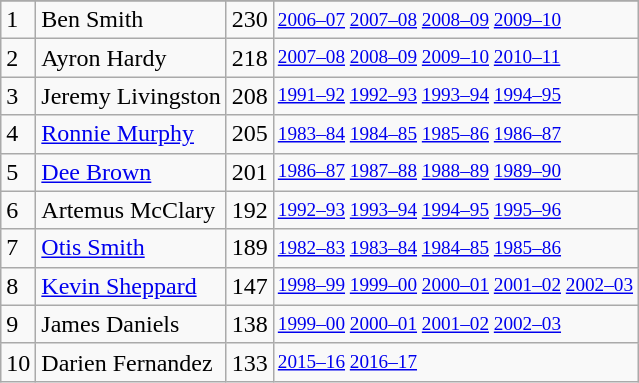<table class="wikitable">
<tr>
</tr>
<tr>
<td>1</td>
<td>Ben Smith</td>
<td>230</td>
<td style="font-size:80%;"><a href='#'>2006–07</a> <a href='#'>2007–08</a> <a href='#'>2008–09</a> <a href='#'>2009–10</a></td>
</tr>
<tr>
<td>2</td>
<td>Ayron Hardy</td>
<td>218</td>
<td style="font-size:80%;"><a href='#'>2007–08</a> <a href='#'>2008–09</a> <a href='#'>2009–10</a> <a href='#'>2010–11</a></td>
</tr>
<tr>
<td>3</td>
<td>Jeremy Livingston</td>
<td>208</td>
<td style="font-size:80%;"><a href='#'>1991–92</a> <a href='#'>1992–93</a> <a href='#'>1993–94</a> <a href='#'>1994–95</a></td>
</tr>
<tr>
<td>4</td>
<td><a href='#'>Ronnie Murphy</a></td>
<td>205</td>
<td style="font-size:80%;"><a href='#'>1983–84</a> <a href='#'>1984–85</a> <a href='#'>1985–86</a> <a href='#'>1986–87</a></td>
</tr>
<tr>
<td>5</td>
<td><a href='#'>Dee Brown</a></td>
<td>201</td>
<td style="font-size:80%;"><a href='#'>1986–87</a> <a href='#'>1987–88</a> <a href='#'>1988–89</a> <a href='#'>1989–90</a></td>
</tr>
<tr>
<td>6</td>
<td>Artemus McClary</td>
<td>192</td>
<td style="font-size:80%;"><a href='#'>1992–93</a> <a href='#'>1993–94</a> <a href='#'>1994–95</a> <a href='#'>1995–96</a></td>
</tr>
<tr>
<td>7</td>
<td><a href='#'>Otis Smith</a></td>
<td>189</td>
<td style="font-size:80%;"><a href='#'>1982–83</a> <a href='#'>1983–84</a> <a href='#'>1984–85</a> <a href='#'>1985–86</a></td>
</tr>
<tr>
<td>8</td>
<td><a href='#'>Kevin Sheppard</a></td>
<td>147</td>
<td style="font-size:80%;"><a href='#'>1998–99</a> <a href='#'>1999–00</a> <a href='#'>2000–01</a> <a href='#'>2001–02</a> <a href='#'>2002–03</a></td>
</tr>
<tr>
<td>9</td>
<td>James Daniels</td>
<td>138</td>
<td style="font-size:80%;"><a href='#'>1999–00</a> <a href='#'>2000–01</a> <a href='#'>2001–02</a> <a href='#'>2002–03</a></td>
</tr>
<tr>
<td>10</td>
<td>Darien Fernandez</td>
<td>133</td>
<td style="font-size:80%;"><a href='#'>2015–16</a> <a href='#'>2016–17</a></td>
</tr>
</table>
